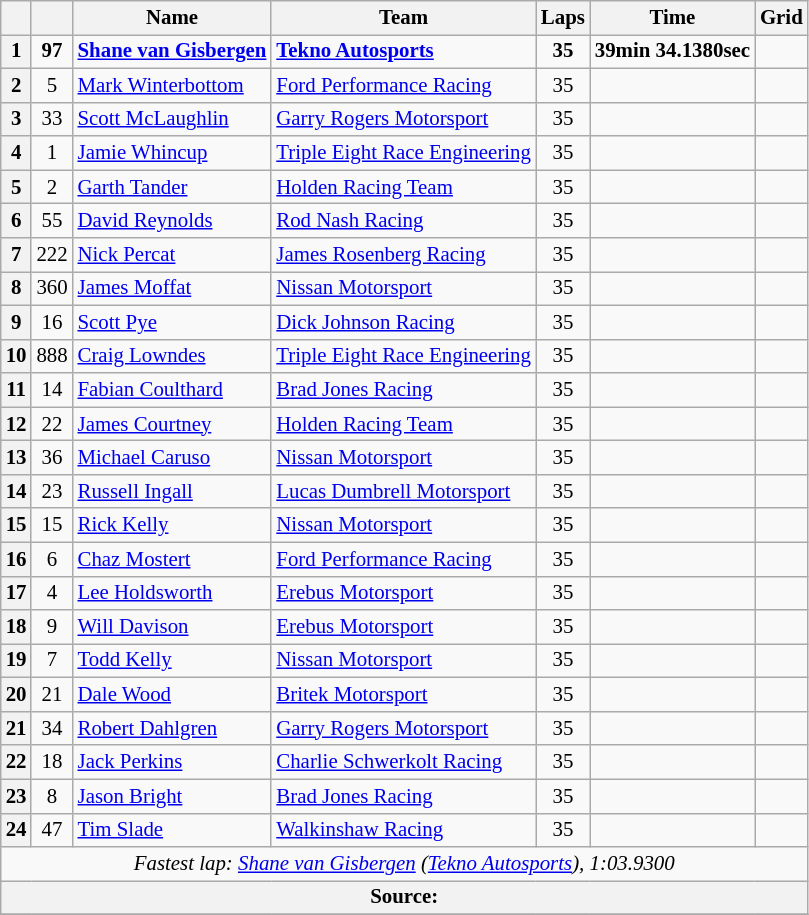<table class="wikitable" style="font-size: 87%">
<tr>
<th></th>
<th></th>
<th>Name</th>
<th>Team</th>
<th>Laps</th>
<th>Time</th>
<th>Grid</th>
</tr>
<tr>
<th><strong>1</strong></th>
<td align="center"><strong>97</strong></td>
<td><strong> <a href='#'>Shane van Gisbergen</a></strong></td>
<td><strong><a href='#'>Tekno Autosports</a></strong></td>
<td align="center"><strong>35</strong></td>
<td><strong>39min 34.1380sec</strong></td>
<td></td>
</tr>
<tr>
<th>2</th>
<td align="center">5</td>
<td> <a href='#'>Mark Winterbottom</a></td>
<td><a href='#'>Ford Performance Racing</a></td>
<td align="center">35</td>
<td></td>
<td></td>
</tr>
<tr>
<th>3</th>
<td align="center">33</td>
<td> <a href='#'>Scott McLaughlin</a></td>
<td><a href='#'>Garry Rogers Motorsport</a></td>
<td align="center">35</td>
<td></td>
<td></td>
</tr>
<tr>
<th>4</th>
<td align="center">1</td>
<td> <a href='#'>Jamie Whincup</a></td>
<td><a href='#'>Triple Eight Race Engineering</a></td>
<td align="center">35</td>
<td></td>
<td></td>
</tr>
<tr>
<th>5</th>
<td align="center">2</td>
<td> <a href='#'>Garth Tander</a></td>
<td><a href='#'>Holden Racing Team</a></td>
<td align="center">35</td>
<td></td>
<td></td>
</tr>
<tr>
<th>6</th>
<td align="center">55</td>
<td> <a href='#'>David Reynolds</a></td>
<td><a href='#'>Rod Nash Racing</a></td>
<td align="center">35</td>
<td></td>
<td></td>
</tr>
<tr>
<th>7</th>
<td align="center">222</td>
<td> <a href='#'>Nick Percat</a></td>
<td><a href='#'>James Rosenberg Racing</a></td>
<td align="center">35</td>
<td></td>
<td></td>
</tr>
<tr>
<th>8</th>
<td align="center">360</td>
<td> <a href='#'>James Moffat</a></td>
<td><a href='#'>Nissan Motorsport</a></td>
<td align="center">35</td>
<td></td>
<td></td>
</tr>
<tr>
<th>9</th>
<td align="center">16</td>
<td> <a href='#'>Scott Pye</a></td>
<td><a href='#'>Dick Johnson Racing</a></td>
<td align="center">35</td>
<td></td>
<td></td>
</tr>
<tr>
<th>10</th>
<td align="center">888</td>
<td> <a href='#'>Craig Lowndes</a></td>
<td><a href='#'>Triple Eight Race Engineering</a></td>
<td align="center">35</td>
<td></td>
<td></td>
</tr>
<tr>
<th>11</th>
<td align="center">14</td>
<td> <a href='#'>Fabian Coulthard</a></td>
<td><a href='#'>Brad Jones Racing</a></td>
<td align="center">35</td>
<td></td>
<td></td>
</tr>
<tr>
<th>12</th>
<td align="center">22</td>
<td> <a href='#'>James Courtney</a></td>
<td><a href='#'>Holden Racing Team</a></td>
<td align="center">35</td>
<td></td>
<td></td>
</tr>
<tr>
<th>13</th>
<td align="center">36</td>
<td> <a href='#'>Michael Caruso</a></td>
<td><a href='#'>Nissan Motorsport</a></td>
<td align="center">35</td>
<td></td>
<td></td>
</tr>
<tr>
<th>14</th>
<td align="center">23</td>
<td> <a href='#'>Russell Ingall</a></td>
<td><a href='#'>Lucas Dumbrell Motorsport</a></td>
<td align="center">35</td>
<td></td>
<td></td>
</tr>
<tr>
<th>15</th>
<td align="center">15</td>
<td> <a href='#'>Rick Kelly</a></td>
<td><a href='#'>Nissan Motorsport</a></td>
<td align="center">35</td>
<td></td>
<td></td>
</tr>
<tr>
<th>16</th>
<td align="center">6</td>
<td> <a href='#'>Chaz Mostert</a></td>
<td><a href='#'>Ford Performance Racing</a></td>
<td align="center">35</td>
<td></td>
<td></td>
</tr>
<tr>
<th>17</th>
<td align="center">4</td>
<td> <a href='#'>Lee Holdsworth</a></td>
<td><a href='#'>Erebus Motorsport</a></td>
<td align="center">35</td>
<td></td>
<td></td>
</tr>
<tr>
<th>18</th>
<td align="center">9</td>
<td> <a href='#'>Will Davison</a></td>
<td><a href='#'>Erebus Motorsport</a></td>
<td align="center">35</td>
<td></td>
<td></td>
</tr>
<tr>
<th>19</th>
<td align="center">7</td>
<td> <a href='#'>Todd Kelly</a></td>
<td><a href='#'>Nissan Motorsport</a></td>
<td align="center">35</td>
<td></td>
<td></td>
</tr>
<tr>
<th>20</th>
<td align="center">21</td>
<td> <a href='#'>Dale Wood</a></td>
<td><a href='#'>Britek Motorsport</a></td>
<td align="center">35</td>
<td></td>
<td></td>
</tr>
<tr>
<th>21</th>
<td align="center">34</td>
<td> <a href='#'>Robert Dahlgren</a></td>
<td><a href='#'>Garry Rogers Motorsport</a></td>
<td align="center">35</td>
<td></td>
<td></td>
</tr>
<tr>
<th>22</th>
<td align="center">18</td>
<td> <a href='#'>Jack Perkins</a></td>
<td><a href='#'>Charlie Schwerkolt Racing</a></td>
<td align="center">35</td>
<td></td>
<td></td>
</tr>
<tr>
<th>23</th>
<td align="center">8</td>
<td> <a href='#'>Jason Bright</a></td>
<td><a href='#'>Brad Jones Racing</a></td>
<td align="center">35</td>
<td></td>
<td></td>
</tr>
<tr>
<th>24</th>
<td align="center">47</td>
<td> <a href='#'>Tim Slade</a></td>
<td><a href='#'>Walkinshaw Racing</a></td>
<td align="center">35</td>
<td></td>
<td></td>
</tr>
<tr>
<td colspan="7" align="center"><em>Fastest lap: <a href='#'>Shane van Gisbergen</a> (<a href='#'>Tekno Autosports</a>), 1:03.9300</em></td>
</tr>
<tr>
<th colspan=7>Source:</th>
</tr>
<tr>
</tr>
</table>
